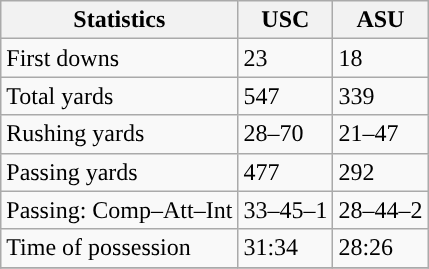<table class="wikitable" style="float: left;">
<tr>
<th>Statistics</th>
<th>USC</th>
<th>ASU</th>
</tr>
<tr>
<td>First downs</td>
<td>23</td>
<td>18</td>
</tr>
<tr>
<td>Total yards</td>
<td>547</td>
<td>339</td>
</tr>
<tr>
<td>Rushing yards</td>
<td>28–70</td>
<td>21–47</td>
</tr>
<tr>
<td>Passing yards</td>
<td>477</td>
<td>292</td>
</tr>
<tr>
<td>Passing: Comp–Att–Int</td>
<td>33–45–1</td>
<td>28–44–2</td>
</tr>
<tr>
<td>Time of possession</td>
<td>31:34</td>
<td>28:26</td>
</tr>
<tr>
</tr>
</table>
